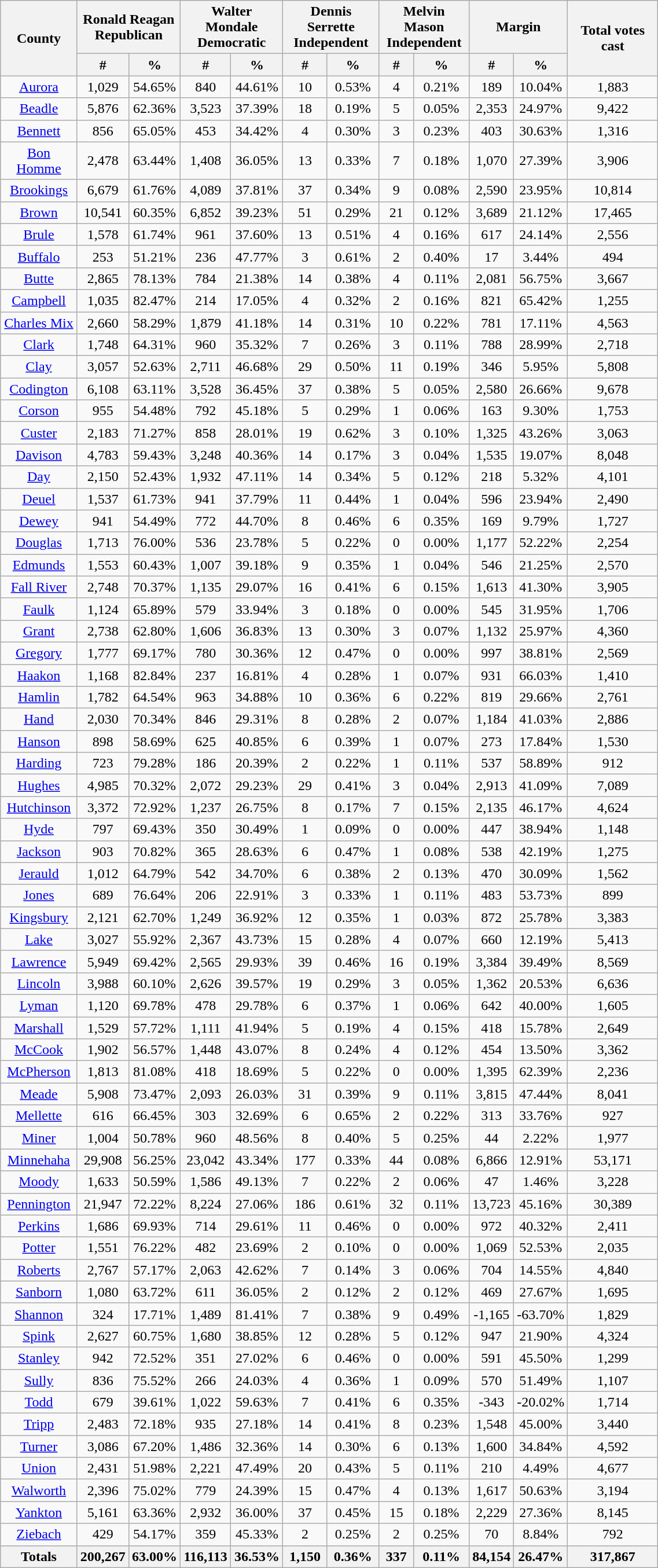<table class="wikitable sortable" width="60%">
<tr>
<th rowspan="2">County</th>
<th colspan="2">Ronald Reagan<br>Republican</th>
<th colspan="2">Walter Mondale<br>Democratic</th>
<th colspan="2">Dennis Serrette<br>Independent</th>
<th colspan="2">Melvin Mason<br>Independent</th>
<th colspan="2">Margin</th>
<th rowspan="2">Total votes cast</th>
</tr>
<tr style="text-align:center;">
<th data-sort-type="number">#</th>
<th data-sort-type="number">%</th>
<th data-sort-type="number">#</th>
<th data-sort-type="number">%</th>
<th data-sort-type="number">#</th>
<th data-sort-type="number">%</th>
<th data-sort-type="number">#</th>
<th data-sort-type="number">%</th>
<th data-sort-type="number">#</th>
<th data-sort-type="number">%</th>
</tr>
<tr style="text-align:center;">
<td><a href='#'>Aurora</a></td>
<td>1,029</td>
<td>54.65%</td>
<td>840</td>
<td>44.61%</td>
<td>10</td>
<td>0.53%</td>
<td>4</td>
<td>0.21%</td>
<td>189</td>
<td>10.04%</td>
<td>1,883</td>
</tr>
<tr style="text-align:center;">
<td><a href='#'>Beadle</a></td>
<td>5,876</td>
<td>62.36%</td>
<td>3,523</td>
<td>37.39%</td>
<td>18</td>
<td>0.19%</td>
<td>5</td>
<td>0.05%</td>
<td>2,353</td>
<td>24.97%</td>
<td>9,422</td>
</tr>
<tr style="text-align:center;">
<td><a href='#'>Bennett</a></td>
<td>856</td>
<td>65.05%</td>
<td>453</td>
<td>34.42%</td>
<td>4</td>
<td>0.30%</td>
<td>3</td>
<td>0.23%</td>
<td>403</td>
<td>30.63%</td>
<td>1,316</td>
</tr>
<tr style="text-align:center;">
<td><a href='#'>Bon Homme</a></td>
<td>2,478</td>
<td>63.44%</td>
<td>1,408</td>
<td>36.05%</td>
<td>13</td>
<td>0.33%</td>
<td>7</td>
<td>0.18%</td>
<td>1,070</td>
<td>27.39%</td>
<td>3,906</td>
</tr>
<tr style="text-align:center;">
<td><a href='#'>Brookings</a></td>
<td>6,679</td>
<td>61.76%</td>
<td>4,089</td>
<td>37.81%</td>
<td>37</td>
<td>0.34%</td>
<td>9</td>
<td>0.08%</td>
<td>2,590</td>
<td>23.95%</td>
<td>10,814</td>
</tr>
<tr style="text-align:center;">
<td><a href='#'>Brown</a></td>
<td>10,541</td>
<td>60.35%</td>
<td>6,852</td>
<td>39.23%</td>
<td>51</td>
<td>0.29%</td>
<td>21</td>
<td>0.12%</td>
<td>3,689</td>
<td>21.12%</td>
<td>17,465</td>
</tr>
<tr style="text-align:center;">
<td><a href='#'>Brule</a></td>
<td>1,578</td>
<td>61.74%</td>
<td>961</td>
<td>37.60%</td>
<td>13</td>
<td>0.51%</td>
<td>4</td>
<td>0.16%</td>
<td>617</td>
<td>24.14%</td>
<td>2,556</td>
</tr>
<tr style="text-align:center;">
<td><a href='#'>Buffalo</a></td>
<td>253</td>
<td>51.21%</td>
<td>236</td>
<td>47.77%</td>
<td>3</td>
<td>0.61%</td>
<td>2</td>
<td>0.40%</td>
<td>17</td>
<td>3.44%</td>
<td>494</td>
</tr>
<tr style="text-align:center;">
<td><a href='#'>Butte</a></td>
<td>2,865</td>
<td>78.13%</td>
<td>784</td>
<td>21.38%</td>
<td>14</td>
<td>0.38%</td>
<td>4</td>
<td>0.11%</td>
<td>2,081</td>
<td>56.75%</td>
<td>3,667</td>
</tr>
<tr style="text-align:center;">
<td><a href='#'>Campbell</a></td>
<td>1,035</td>
<td>82.47%</td>
<td>214</td>
<td>17.05%</td>
<td>4</td>
<td>0.32%</td>
<td>2</td>
<td>0.16%</td>
<td>821</td>
<td>65.42%</td>
<td>1,255</td>
</tr>
<tr style="text-align:center;">
<td><a href='#'>Charles Mix</a></td>
<td>2,660</td>
<td>58.29%</td>
<td>1,879</td>
<td>41.18%</td>
<td>14</td>
<td>0.31%</td>
<td>10</td>
<td>0.22%</td>
<td>781</td>
<td>17.11%</td>
<td>4,563</td>
</tr>
<tr style="text-align:center;">
<td><a href='#'>Clark</a></td>
<td>1,748</td>
<td>64.31%</td>
<td>960</td>
<td>35.32%</td>
<td>7</td>
<td>0.26%</td>
<td>3</td>
<td>0.11%</td>
<td>788</td>
<td>28.99%</td>
<td>2,718</td>
</tr>
<tr style="text-align:center;">
<td><a href='#'>Clay</a></td>
<td>3,057</td>
<td>52.63%</td>
<td>2,711</td>
<td>46.68%</td>
<td>29</td>
<td>0.50%</td>
<td>11</td>
<td>0.19%</td>
<td>346</td>
<td>5.95%</td>
<td>5,808</td>
</tr>
<tr style="text-align:center;">
<td><a href='#'>Codington</a></td>
<td>6,108</td>
<td>63.11%</td>
<td>3,528</td>
<td>36.45%</td>
<td>37</td>
<td>0.38%</td>
<td>5</td>
<td>0.05%</td>
<td>2,580</td>
<td>26.66%</td>
<td>9,678</td>
</tr>
<tr style="text-align:center;">
<td><a href='#'>Corson</a></td>
<td>955</td>
<td>54.48%</td>
<td>792</td>
<td>45.18%</td>
<td>5</td>
<td>0.29%</td>
<td>1</td>
<td>0.06%</td>
<td>163</td>
<td>9.30%</td>
<td>1,753</td>
</tr>
<tr style="text-align:center;">
<td><a href='#'>Custer</a></td>
<td>2,183</td>
<td>71.27%</td>
<td>858</td>
<td>28.01%</td>
<td>19</td>
<td>0.62%</td>
<td>3</td>
<td>0.10%</td>
<td>1,325</td>
<td>43.26%</td>
<td>3,063</td>
</tr>
<tr style="text-align:center;">
<td><a href='#'>Davison</a></td>
<td>4,783</td>
<td>59.43%</td>
<td>3,248</td>
<td>40.36%</td>
<td>14</td>
<td>0.17%</td>
<td>3</td>
<td>0.04%</td>
<td>1,535</td>
<td>19.07%</td>
<td>8,048</td>
</tr>
<tr style="text-align:center;">
<td><a href='#'>Day</a></td>
<td>2,150</td>
<td>52.43%</td>
<td>1,932</td>
<td>47.11%</td>
<td>14</td>
<td>0.34%</td>
<td>5</td>
<td>0.12%</td>
<td>218</td>
<td>5.32%</td>
<td>4,101</td>
</tr>
<tr style="text-align:center;">
<td><a href='#'>Deuel</a></td>
<td>1,537</td>
<td>61.73%</td>
<td>941</td>
<td>37.79%</td>
<td>11</td>
<td>0.44%</td>
<td>1</td>
<td>0.04%</td>
<td>596</td>
<td>23.94%</td>
<td>2,490</td>
</tr>
<tr style="text-align:center;">
<td><a href='#'>Dewey</a></td>
<td>941</td>
<td>54.49%</td>
<td>772</td>
<td>44.70%</td>
<td>8</td>
<td>0.46%</td>
<td>6</td>
<td>0.35%</td>
<td>169</td>
<td>9.79%</td>
<td>1,727</td>
</tr>
<tr style="text-align:center;">
<td><a href='#'>Douglas</a></td>
<td>1,713</td>
<td>76.00%</td>
<td>536</td>
<td>23.78%</td>
<td>5</td>
<td>0.22%</td>
<td>0</td>
<td>0.00%</td>
<td>1,177</td>
<td>52.22%</td>
<td>2,254</td>
</tr>
<tr style="text-align:center;">
<td><a href='#'>Edmunds</a></td>
<td>1,553</td>
<td>60.43%</td>
<td>1,007</td>
<td>39.18%</td>
<td>9</td>
<td>0.35%</td>
<td>1</td>
<td>0.04%</td>
<td>546</td>
<td>21.25%</td>
<td>2,570</td>
</tr>
<tr style="text-align:center;">
<td><a href='#'>Fall River</a></td>
<td>2,748</td>
<td>70.37%</td>
<td>1,135</td>
<td>29.07%</td>
<td>16</td>
<td>0.41%</td>
<td>6</td>
<td>0.15%</td>
<td>1,613</td>
<td>41.30%</td>
<td>3,905</td>
</tr>
<tr style="text-align:center;">
<td><a href='#'>Faulk</a></td>
<td>1,124</td>
<td>65.89%</td>
<td>579</td>
<td>33.94%</td>
<td>3</td>
<td>0.18%</td>
<td>0</td>
<td>0.00%</td>
<td>545</td>
<td>31.95%</td>
<td>1,706</td>
</tr>
<tr style="text-align:center;">
<td><a href='#'>Grant</a></td>
<td>2,738</td>
<td>62.80%</td>
<td>1,606</td>
<td>36.83%</td>
<td>13</td>
<td>0.30%</td>
<td>3</td>
<td>0.07%</td>
<td>1,132</td>
<td>25.97%</td>
<td>4,360</td>
</tr>
<tr style="text-align:center;">
<td><a href='#'>Gregory</a></td>
<td>1,777</td>
<td>69.17%</td>
<td>780</td>
<td>30.36%</td>
<td>12</td>
<td>0.47%</td>
<td>0</td>
<td>0.00%</td>
<td>997</td>
<td>38.81%</td>
<td>2,569</td>
</tr>
<tr style="text-align:center;">
<td><a href='#'>Haakon</a></td>
<td>1,168</td>
<td>82.84%</td>
<td>237</td>
<td>16.81%</td>
<td>4</td>
<td>0.28%</td>
<td>1</td>
<td>0.07%</td>
<td>931</td>
<td>66.03%</td>
<td>1,410</td>
</tr>
<tr style="text-align:center;">
<td><a href='#'>Hamlin</a></td>
<td>1,782</td>
<td>64.54%</td>
<td>963</td>
<td>34.88%</td>
<td>10</td>
<td>0.36%</td>
<td>6</td>
<td>0.22%</td>
<td>819</td>
<td>29.66%</td>
<td>2,761</td>
</tr>
<tr style="text-align:center;">
<td><a href='#'>Hand</a></td>
<td>2,030</td>
<td>70.34%</td>
<td>846</td>
<td>29.31%</td>
<td>8</td>
<td>0.28%</td>
<td>2</td>
<td>0.07%</td>
<td>1,184</td>
<td>41.03%</td>
<td>2,886</td>
</tr>
<tr style="text-align:center;">
<td><a href='#'>Hanson</a></td>
<td>898</td>
<td>58.69%</td>
<td>625</td>
<td>40.85%</td>
<td>6</td>
<td>0.39%</td>
<td>1</td>
<td>0.07%</td>
<td>273</td>
<td>17.84%</td>
<td>1,530</td>
</tr>
<tr style="text-align:center;">
<td><a href='#'>Harding</a></td>
<td>723</td>
<td>79.28%</td>
<td>186</td>
<td>20.39%</td>
<td>2</td>
<td>0.22%</td>
<td>1</td>
<td>0.11%</td>
<td>537</td>
<td>58.89%</td>
<td>912</td>
</tr>
<tr style="text-align:center;">
<td><a href='#'>Hughes</a></td>
<td>4,985</td>
<td>70.32%</td>
<td>2,072</td>
<td>29.23%</td>
<td>29</td>
<td>0.41%</td>
<td>3</td>
<td>0.04%</td>
<td>2,913</td>
<td>41.09%</td>
<td>7,089</td>
</tr>
<tr style="text-align:center;">
<td><a href='#'>Hutchinson</a></td>
<td>3,372</td>
<td>72.92%</td>
<td>1,237</td>
<td>26.75%</td>
<td>8</td>
<td>0.17%</td>
<td>7</td>
<td>0.15%</td>
<td>2,135</td>
<td>46.17%</td>
<td>4,624</td>
</tr>
<tr style="text-align:center;">
<td><a href='#'>Hyde</a></td>
<td>797</td>
<td>69.43%</td>
<td>350</td>
<td>30.49%</td>
<td>1</td>
<td>0.09%</td>
<td>0</td>
<td>0.00%</td>
<td>447</td>
<td>38.94%</td>
<td>1,148</td>
</tr>
<tr style="text-align:center;">
<td><a href='#'>Jackson</a></td>
<td>903</td>
<td>70.82%</td>
<td>365</td>
<td>28.63%</td>
<td>6</td>
<td>0.47%</td>
<td>1</td>
<td>0.08%</td>
<td>538</td>
<td>42.19%</td>
<td>1,275</td>
</tr>
<tr style="text-align:center;">
<td><a href='#'>Jerauld</a></td>
<td>1,012</td>
<td>64.79%</td>
<td>542</td>
<td>34.70%</td>
<td>6</td>
<td>0.38%</td>
<td>2</td>
<td>0.13%</td>
<td>470</td>
<td>30.09%</td>
<td>1,562</td>
</tr>
<tr style="text-align:center;">
<td><a href='#'>Jones</a></td>
<td>689</td>
<td>76.64%</td>
<td>206</td>
<td>22.91%</td>
<td>3</td>
<td>0.33%</td>
<td>1</td>
<td>0.11%</td>
<td>483</td>
<td>53.73%</td>
<td>899</td>
</tr>
<tr style="text-align:center;">
<td><a href='#'>Kingsbury</a></td>
<td>2,121</td>
<td>62.70%</td>
<td>1,249</td>
<td>36.92%</td>
<td>12</td>
<td>0.35%</td>
<td>1</td>
<td>0.03%</td>
<td>872</td>
<td>25.78%</td>
<td>3,383</td>
</tr>
<tr style="text-align:center;">
<td><a href='#'>Lake</a></td>
<td>3,027</td>
<td>55.92%</td>
<td>2,367</td>
<td>43.73%</td>
<td>15</td>
<td>0.28%</td>
<td>4</td>
<td>0.07%</td>
<td>660</td>
<td>12.19%</td>
<td>5,413</td>
</tr>
<tr style="text-align:center;">
<td><a href='#'>Lawrence</a></td>
<td>5,949</td>
<td>69.42%</td>
<td>2,565</td>
<td>29.93%</td>
<td>39</td>
<td>0.46%</td>
<td>16</td>
<td>0.19%</td>
<td>3,384</td>
<td>39.49%</td>
<td>8,569</td>
</tr>
<tr style="text-align:center;">
<td><a href='#'>Lincoln</a></td>
<td>3,988</td>
<td>60.10%</td>
<td>2,626</td>
<td>39.57%</td>
<td>19</td>
<td>0.29%</td>
<td>3</td>
<td>0.05%</td>
<td>1,362</td>
<td>20.53%</td>
<td>6,636</td>
</tr>
<tr style="text-align:center;">
<td><a href='#'>Lyman</a></td>
<td>1,120</td>
<td>69.78%</td>
<td>478</td>
<td>29.78%</td>
<td>6</td>
<td>0.37%</td>
<td>1</td>
<td>0.06%</td>
<td>642</td>
<td>40.00%</td>
<td>1,605</td>
</tr>
<tr style="text-align:center;">
<td><a href='#'>Marshall</a></td>
<td>1,529</td>
<td>57.72%</td>
<td>1,111</td>
<td>41.94%</td>
<td>5</td>
<td>0.19%</td>
<td>4</td>
<td>0.15%</td>
<td>418</td>
<td>15.78%</td>
<td>2,649</td>
</tr>
<tr style="text-align:center;">
<td><a href='#'>McCook</a></td>
<td>1,902</td>
<td>56.57%</td>
<td>1,448</td>
<td>43.07%</td>
<td>8</td>
<td>0.24%</td>
<td>4</td>
<td>0.12%</td>
<td>454</td>
<td>13.50%</td>
<td>3,362</td>
</tr>
<tr style="text-align:center;">
<td><a href='#'>McPherson</a></td>
<td>1,813</td>
<td>81.08%</td>
<td>418</td>
<td>18.69%</td>
<td>5</td>
<td>0.22%</td>
<td>0</td>
<td>0.00%</td>
<td>1,395</td>
<td>62.39%</td>
<td>2,236</td>
</tr>
<tr style="text-align:center;">
<td><a href='#'>Meade</a></td>
<td>5,908</td>
<td>73.47%</td>
<td>2,093</td>
<td>26.03%</td>
<td>31</td>
<td>0.39%</td>
<td>9</td>
<td>0.11%</td>
<td>3,815</td>
<td>47.44%</td>
<td>8,041</td>
</tr>
<tr style="text-align:center;">
<td><a href='#'>Mellette</a></td>
<td>616</td>
<td>66.45%</td>
<td>303</td>
<td>32.69%</td>
<td>6</td>
<td>0.65%</td>
<td>2</td>
<td>0.22%</td>
<td>313</td>
<td>33.76%</td>
<td>927</td>
</tr>
<tr style="text-align:center;">
<td><a href='#'>Miner</a></td>
<td>1,004</td>
<td>50.78%</td>
<td>960</td>
<td>48.56%</td>
<td>8</td>
<td>0.40%</td>
<td>5</td>
<td>0.25%</td>
<td>44</td>
<td>2.22%</td>
<td>1,977</td>
</tr>
<tr style="text-align:center;">
<td><a href='#'>Minnehaha</a></td>
<td>29,908</td>
<td>56.25%</td>
<td>23,042</td>
<td>43.34%</td>
<td>177</td>
<td>0.33%</td>
<td>44</td>
<td>0.08%</td>
<td>6,866</td>
<td>12.91%</td>
<td>53,171</td>
</tr>
<tr style="text-align:center;">
<td><a href='#'>Moody</a></td>
<td>1,633</td>
<td>50.59%</td>
<td>1,586</td>
<td>49.13%</td>
<td>7</td>
<td>0.22%</td>
<td>2</td>
<td>0.06%</td>
<td>47</td>
<td>1.46%</td>
<td>3,228</td>
</tr>
<tr style="text-align:center;">
<td><a href='#'>Pennington</a></td>
<td>21,947</td>
<td>72.22%</td>
<td>8,224</td>
<td>27.06%</td>
<td>186</td>
<td>0.61%</td>
<td>32</td>
<td>0.11%</td>
<td>13,723</td>
<td>45.16%</td>
<td>30,389</td>
</tr>
<tr style="text-align:center;">
<td><a href='#'>Perkins</a></td>
<td>1,686</td>
<td>69.93%</td>
<td>714</td>
<td>29.61%</td>
<td>11</td>
<td>0.46%</td>
<td>0</td>
<td>0.00%</td>
<td>972</td>
<td>40.32%</td>
<td>2,411</td>
</tr>
<tr style="text-align:center;">
<td><a href='#'>Potter</a></td>
<td>1,551</td>
<td>76.22%</td>
<td>482</td>
<td>23.69%</td>
<td>2</td>
<td>0.10%</td>
<td>0</td>
<td>0.00%</td>
<td>1,069</td>
<td>52.53%</td>
<td>2,035</td>
</tr>
<tr style="text-align:center;">
<td><a href='#'>Roberts</a></td>
<td>2,767</td>
<td>57.17%</td>
<td>2,063</td>
<td>42.62%</td>
<td>7</td>
<td>0.14%</td>
<td>3</td>
<td>0.06%</td>
<td>704</td>
<td>14.55%</td>
<td>4,840</td>
</tr>
<tr style="text-align:center;">
<td><a href='#'>Sanborn</a></td>
<td>1,080</td>
<td>63.72%</td>
<td>611</td>
<td>36.05%</td>
<td>2</td>
<td>0.12%</td>
<td>2</td>
<td>0.12%</td>
<td>469</td>
<td>27.67%</td>
<td>1,695</td>
</tr>
<tr style="text-align:center;">
<td><a href='#'>Shannon</a></td>
<td>324</td>
<td>17.71%</td>
<td>1,489</td>
<td>81.41%</td>
<td>7</td>
<td>0.38%</td>
<td>9</td>
<td>0.49%</td>
<td>-1,165</td>
<td>-63.70%</td>
<td>1,829</td>
</tr>
<tr style="text-align:center;">
<td><a href='#'>Spink</a></td>
<td>2,627</td>
<td>60.75%</td>
<td>1,680</td>
<td>38.85%</td>
<td>12</td>
<td>0.28%</td>
<td>5</td>
<td>0.12%</td>
<td>947</td>
<td>21.90%</td>
<td>4,324</td>
</tr>
<tr style="text-align:center;">
<td><a href='#'>Stanley</a></td>
<td>942</td>
<td>72.52%</td>
<td>351</td>
<td>27.02%</td>
<td>6</td>
<td>0.46%</td>
<td>0</td>
<td>0.00%</td>
<td>591</td>
<td>45.50%</td>
<td>1,299</td>
</tr>
<tr style="text-align:center;">
<td><a href='#'>Sully</a></td>
<td>836</td>
<td>75.52%</td>
<td>266</td>
<td>24.03%</td>
<td>4</td>
<td>0.36%</td>
<td>1</td>
<td>0.09%</td>
<td>570</td>
<td>51.49%</td>
<td>1,107</td>
</tr>
<tr style="text-align:center;">
<td><a href='#'>Todd</a></td>
<td>679</td>
<td>39.61%</td>
<td>1,022</td>
<td>59.63%</td>
<td>7</td>
<td>0.41%</td>
<td>6</td>
<td>0.35%</td>
<td>-343</td>
<td>-20.02%</td>
<td>1,714</td>
</tr>
<tr style="text-align:center;">
<td><a href='#'>Tripp</a></td>
<td>2,483</td>
<td>72.18%</td>
<td>935</td>
<td>27.18%</td>
<td>14</td>
<td>0.41%</td>
<td>8</td>
<td>0.23%</td>
<td>1,548</td>
<td>45.00%</td>
<td>3,440</td>
</tr>
<tr style="text-align:center;">
<td><a href='#'>Turner</a></td>
<td>3,086</td>
<td>67.20%</td>
<td>1,486</td>
<td>32.36%</td>
<td>14</td>
<td>0.30%</td>
<td>6</td>
<td>0.13%</td>
<td>1,600</td>
<td>34.84%</td>
<td>4,592</td>
</tr>
<tr style="text-align:center;">
<td><a href='#'>Union</a></td>
<td>2,431</td>
<td>51.98%</td>
<td>2,221</td>
<td>47.49%</td>
<td>20</td>
<td>0.43%</td>
<td>5</td>
<td>0.11%</td>
<td>210</td>
<td>4.49%</td>
<td>4,677</td>
</tr>
<tr style="text-align:center;">
<td><a href='#'>Walworth</a></td>
<td>2,396</td>
<td>75.02%</td>
<td>779</td>
<td>24.39%</td>
<td>15</td>
<td>0.47%</td>
<td>4</td>
<td>0.13%</td>
<td>1,617</td>
<td>50.63%</td>
<td>3,194</td>
</tr>
<tr style="text-align:center;">
<td><a href='#'>Yankton</a></td>
<td>5,161</td>
<td>63.36%</td>
<td>2,932</td>
<td>36.00%</td>
<td>37</td>
<td>0.45%</td>
<td>15</td>
<td>0.18%</td>
<td>2,229</td>
<td>27.36%</td>
<td>8,145</td>
</tr>
<tr style="text-align:center;">
<td><a href='#'>Ziebach</a></td>
<td>429</td>
<td>54.17%</td>
<td>359</td>
<td>45.33%</td>
<td>2</td>
<td>0.25%</td>
<td>2</td>
<td>0.25%</td>
<td>70</td>
<td>8.84%</td>
<td>792</td>
</tr>
<tr style="text-align:center;">
<th>Totals</th>
<th>200,267</th>
<th>63.00%</th>
<th>116,113</th>
<th>36.53%</th>
<th>1,150</th>
<th>0.36%</th>
<th>337</th>
<th>0.11%</th>
<th>84,154</th>
<th>26.47%</th>
<th>317,867</th>
</tr>
</table>
